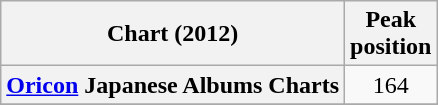<table class="wikitable sortable plainrowheaders" style="text-align:center">
<tr>
<th scope="col">Chart (2012)</th>
<th scope="col">Peak<br>position</th>
</tr>
<tr>
<th scope="row"><a href='#'>Oricon</a> Japanese Albums Charts</th>
<td align="center">164</td>
</tr>
<tr>
</tr>
</table>
